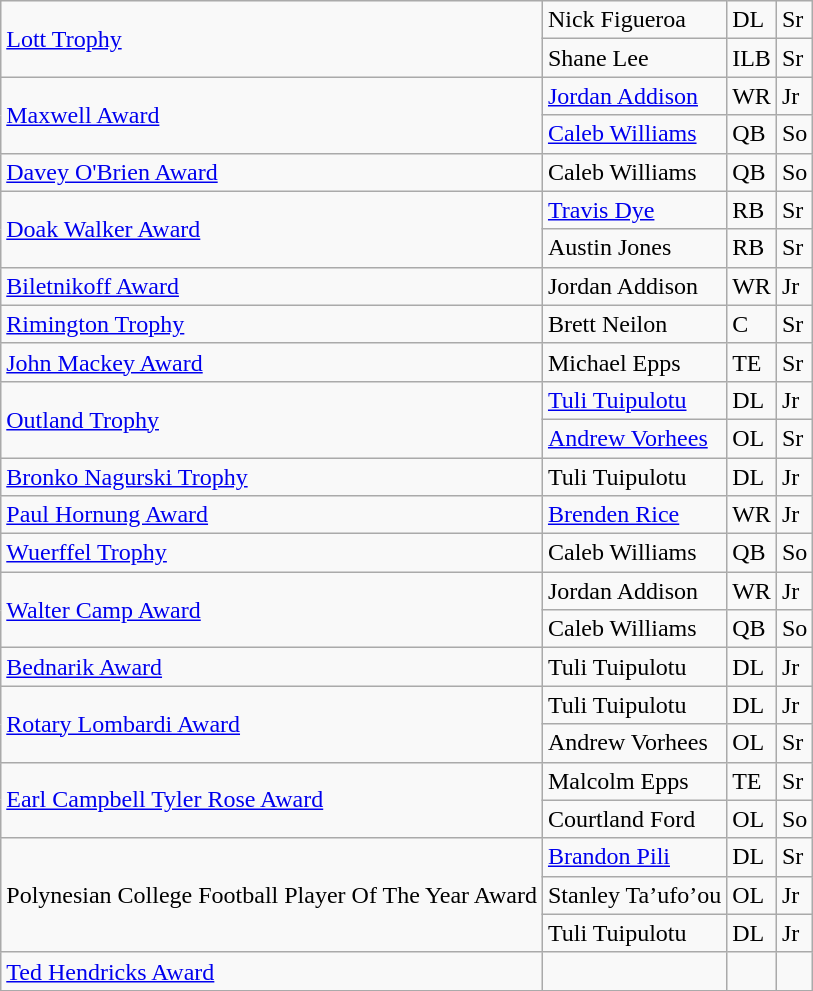<table class="wikitable">
<tr>
<td rowspan="2"><a href='#'>Lott Trophy</a></td>
<td>Nick Figueroa</td>
<td>DL</td>
<td> Sr</td>
</tr>
<tr>
<td>Shane Lee</td>
<td>ILB</td>
<td>Sr</td>
</tr>
<tr>
<td rowspan="2"><a href='#'>Maxwell Award</a></td>
<td><a href='#'>Jordan Addison</a></td>
<td>WR</td>
<td>Jr</td>
</tr>
<tr>
<td><a href='#'>Caleb Williams</a></td>
<td>QB</td>
<td>So</td>
</tr>
<tr>
<td><a href='#'>Davey O'Brien Award</a></td>
<td>Caleb Williams</td>
<td>QB</td>
<td>So</td>
</tr>
<tr>
<td rowspan="2"><a href='#'>Doak Walker Award</a></td>
<td><a href='#'>Travis Dye</a></td>
<td>RB</td>
<td> Sr</td>
</tr>
<tr>
<td>Austin Jones</td>
<td>RB</td>
<td>Sr</td>
</tr>
<tr>
<td><a href='#'>Biletnikoff Award</a></td>
<td>Jordan Addison</td>
<td>WR</td>
<td>Jr</td>
</tr>
<tr>
<td><a href='#'>Rimington Trophy</a></td>
<td>Brett Neilon</td>
<td>C</td>
<td> Sr</td>
</tr>
<tr>
<td><a href='#'>John Mackey Award</a></td>
<td>Michael Epps</td>
<td>TE</td>
<td> Sr</td>
</tr>
<tr>
<td rowspan="2"><a href='#'>Outland Trophy</a></td>
<td><a href='#'>Tuli Tuipulotu</a></td>
<td>DL</td>
<td>Jr</td>
</tr>
<tr>
<td><a href='#'>Andrew Vorhees</a></td>
<td>OL</td>
<td> Sr</td>
</tr>
<tr>
<td><a href='#'>Bronko Nagurski Trophy</a></td>
<td>Tuli Tuipulotu</td>
<td>DL</td>
<td>Jr</td>
</tr>
<tr>
<td><a href='#'>Paul Hornung Award</a></td>
<td><a href='#'>Brenden Rice</a></td>
<td>WR</td>
<td>Jr</td>
</tr>
<tr>
<td><a href='#'>Wuerffel Trophy</a></td>
<td>Caleb Williams</td>
<td>QB</td>
<td>So</td>
</tr>
<tr>
<td rowspan="2"><a href='#'>Walter Camp Award</a></td>
<td>Jordan Addison</td>
<td>WR</td>
<td>Jr</td>
</tr>
<tr>
<td>Caleb Williams</td>
<td>QB</td>
<td>So</td>
</tr>
<tr>
<td><a href='#'>Bednarik Award</a></td>
<td>Tuli Tuipulotu</td>
<td>DL</td>
<td>Jr</td>
</tr>
<tr>
<td rowspan="2"><a href='#'>Rotary Lombardi Award</a></td>
<td>Tuli Tuipulotu</td>
<td>DL</td>
<td>Jr</td>
</tr>
<tr>
<td>Andrew Vorhees</td>
<td>OL</td>
<td> Sr</td>
</tr>
<tr>
<td rowspan="2"><a href='#'>Earl Campbell Tyler Rose Award</a></td>
<td>Malcolm Epps</td>
<td>TE</td>
<td> Sr</td>
</tr>
<tr>
<td>Courtland Ford</td>
<td>OL</td>
<td> So</td>
</tr>
<tr>
<td rowspan="3">Polynesian College Football Player Of The Year Award</td>
<td><a href='#'>Brandon Pili</a></td>
<td>DL</td>
<td> Sr</td>
</tr>
<tr>
<td>Stanley Ta’ufo’ou</td>
<td>OL</td>
<td> Jr</td>
</tr>
<tr>
<td>Tuli Tuipulotu</td>
<td>DL</td>
<td>Jr</td>
</tr>
<tr>
<td><a href='#'>Ted Hendricks Award</a></td>
<td></td>
<td></td>
<td></td>
</tr>
<tr>
</tr>
</table>
